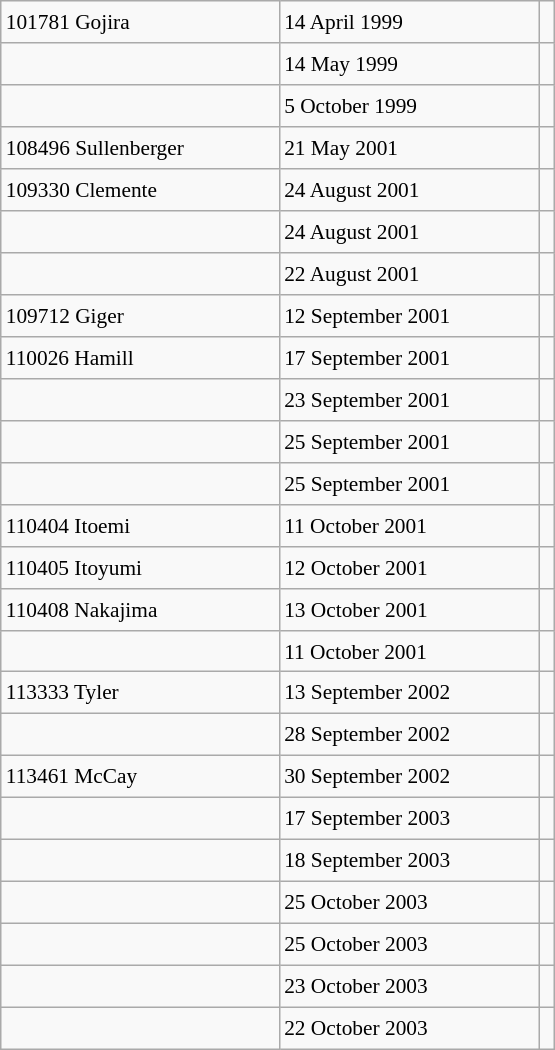<table class="wikitable" style="font-size: 89%; float: left; width: 26em; margin-right: 1em; height: 700px">
<tr>
<td>101781 Gojira</td>
<td>14 April 1999</td>
<td></td>
</tr>
<tr>
<td></td>
<td>14 May 1999</td>
<td></td>
</tr>
<tr>
<td></td>
<td>5 October 1999</td>
<td></td>
</tr>
<tr>
<td>108496 Sullenberger</td>
<td>21 May 2001</td>
<td></td>
</tr>
<tr>
<td>109330 Clemente</td>
<td>24 August 2001</td>
<td></td>
</tr>
<tr>
<td></td>
<td>24 August 2001</td>
<td></td>
</tr>
<tr>
<td></td>
<td>22 August 2001</td>
<td></td>
</tr>
<tr>
<td>109712 Giger</td>
<td>12 September 2001</td>
<td></td>
</tr>
<tr>
<td>110026 Hamill</td>
<td>17 September 2001</td>
<td></td>
</tr>
<tr>
<td></td>
<td>23 September 2001</td>
<td></td>
</tr>
<tr>
<td></td>
<td>25 September 2001</td>
<td></td>
</tr>
<tr>
<td></td>
<td>25 September 2001</td>
<td></td>
</tr>
<tr>
<td>110404 Itoemi</td>
<td>11 October 2001</td>
<td></td>
</tr>
<tr>
<td>110405 Itoyumi</td>
<td>12 October 2001</td>
<td></td>
</tr>
<tr>
<td>110408 Nakajima</td>
<td>13 October 2001</td>
<td></td>
</tr>
<tr>
<td></td>
<td>11 October 2001</td>
<td></td>
</tr>
<tr>
<td>113333 Tyler</td>
<td>13 September 2002</td>
<td></td>
</tr>
<tr>
<td></td>
<td>28 September 2002</td>
<td></td>
</tr>
<tr>
<td>113461 McCay</td>
<td>30 September 2002</td>
<td></td>
</tr>
<tr>
<td></td>
<td>17 September 2003</td>
<td></td>
</tr>
<tr>
<td></td>
<td>18 September 2003</td>
<td></td>
</tr>
<tr>
<td></td>
<td>25 October 2003</td>
<td></td>
</tr>
<tr>
<td></td>
<td>25 October 2003</td>
<td></td>
</tr>
<tr>
<td></td>
<td>23 October 2003</td>
<td></td>
</tr>
<tr>
<td></td>
<td>22 October 2003</td>
<td></td>
</tr>
</table>
